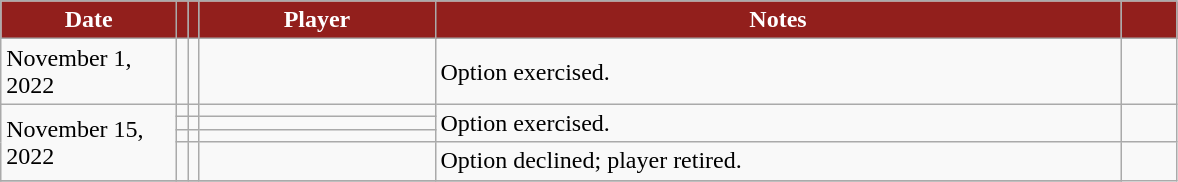<table class="wikitable sortable">
<tr>
<th style="background:#921f1c; color:#fff; width:110px;" scope="col" data-sort-type="date">Date</th>
<th style="background:#921f1c; color:#fff;" scope="col"></th>
<th style="background:#921f1c; color:#fff;" scope="col"></th>
<th style="background:#921f1c; color:#fff; width:150px;" scope="col">Player</th>
<th style="background:#921f1c; color:#fff; width:450px;" scope="col">Notes</th>
<th style="background:#921f1c; color:#fff; width:30px;" scope="col"></th>
</tr>
<tr>
<td>November 1, 2022</td>
<td></td>
<td></td>
<td></td>
<td>Option exercised.</td>
<td></td>
</tr>
<tr>
<td rowspan=4>November 15, 2022</td>
<td></td>
<td></td>
<td></td>
<td rowspan=3>Option exercised.</td>
<td rowspan=3></td>
</tr>
<tr>
<td></td>
<td></td>
<td></td>
</tr>
<tr>
<td></td>
<td></td>
<td></td>
</tr>
<tr>
<td></td>
<td></td>
<td></td>
<td>Option declined; player retired.</td>
</tr>
<tr>
</tr>
</table>
